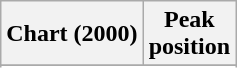<table class="wikitable sortable plainrowheaders">
<tr>
<th>Chart (2000)</th>
<th>Peak<br>position</th>
</tr>
<tr>
</tr>
<tr>
</tr>
<tr>
</tr>
</table>
